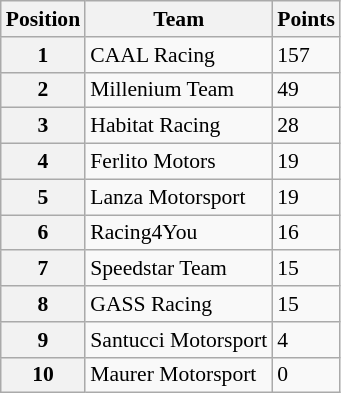<table class="wikitable" style="font-size: 90%">
<tr>
<th>Position</th>
<th>Team</th>
<th>Points</th>
</tr>
<tr>
<th>1</th>
<td>CAAL Racing</td>
<td>157</td>
</tr>
<tr>
<th>2</th>
<td>Millenium Team</td>
<td>49</td>
</tr>
<tr>
<th>3</th>
<td>Habitat Racing</td>
<td>28</td>
</tr>
<tr>
<th>4</th>
<td>Ferlito Motors</td>
<td>19</td>
</tr>
<tr>
<th>5</th>
<td>Lanza Motorsport</td>
<td>19</td>
</tr>
<tr>
<th>6</th>
<td>Racing4You</td>
<td>16</td>
</tr>
<tr>
<th>7</th>
<td>Speedstar Team</td>
<td>15</td>
</tr>
<tr>
<th>8</th>
<td>GASS Racing</td>
<td>15</td>
</tr>
<tr>
<th>9</th>
<td>Santucci Motorsport</td>
<td>4</td>
</tr>
<tr>
<th>10</th>
<td>Maurer Motorsport</td>
<td>0</td>
</tr>
</table>
